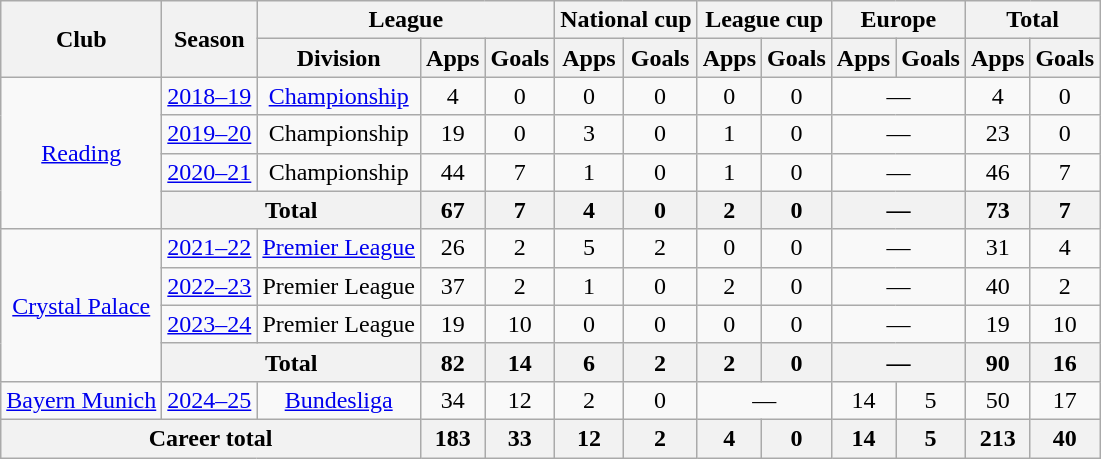<table class="wikitable" style="text-align:center">
<tr>
<th rowspan="2">Club</th>
<th rowspan="2">Season</th>
<th colspan="3">League</th>
<th colspan="2">National cup</th>
<th colspan="2">League cup</th>
<th colspan="2">Europe</th>
<th colspan="2">Total</th>
</tr>
<tr>
<th>Division</th>
<th>Apps</th>
<th>Goals</th>
<th>Apps</th>
<th>Goals</th>
<th>Apps</th>
<th>Goals</th>
<th>Apps</th>
<th>Goals</th>
<th>Apps</th>
<th>Goals</th>
</tr>
<tr>
<td rowspan="4"><a href='#'>Reading</a></td>
<td><a href='#'>2018–19</a></td>
<td><a href='#'>Championship</a></td>
<td>4</td>
<td>0</td>
<td>0</td>
<td>0</td>
<td>0</td>
<td>0</td>
<td colspan="2">—</td>
<td>4</td>
<td>0</td>
</tr>
<tr>
<td><a href='#'>2019–20</a></td>
<td>Championship</td>
<td>19</td>
<td>0</td>
<td>3</td>
<td>0</td>
<td>1</td>
<td>0</td>
<td colspan="2">—</td>
<td>23</td>
<td>0</td>
</tr>
<tr>
<td><a href='#'>2020–21</a></td>
<td>Championship</td>
<td>44</td>
<td>7</td>
<td>1</td>
<td>0</td>
<td>1</td>
<td>0</td>
<td colspan="2">—</td>
<td>46</td>
<td>7</td>
</tr>
<tr>
<th colspan="2">Total</th>
<th>67</th>
<th>7</th>
<th>4</th>
<th>0</th>
<th>2</th>
<th>0</th>
<th colspan="2">—</th>
<th>73</th>
<th>7</th>
</tr>
<tr>
<td rowspan="4"><a href='#'>Crystal Palace</a></td>
<td><a href='#'>2021–22</a></td>
<td><a href='#'>Premier League</a></td>
<td>26</td>
<td>2</td>
<td>5</td>
<td>2</td>
<td>0</td>
<td>0</td>
<td colspan="2">—</td>
<td>31</td>
<td>4</td>
</tr>
<tr>
<td><a href='#'>2022–23</a></td>
<td>Premier League</td>
<td>37</td>
<td>2</td>
<td>1</td>
<td>0</td>
<td>2</td>
<td>0</td>
<td colspan="2">—</td>
<td>40</td>
<td>2</td>
</tr>
<tr>
<td><a href='#'>2023–24</a></td>
<td>Premier League</td>
<td>19</td>
<td>10</td>
<td>0</td>
<td>0</td>
<td>0</td>
<td>0</td>
<td colspan="2">—</td>
<td>19</td>
<td>10</td>
</tr>
<tr>
<th colspan="2">Total</th>
<th>82</th>
<th>14</th>
<th>6</th>
<th>2</th>
<th>2</th>
<th>0</th>
<th colspan="2">—</th>
<th>90</th>
<th>16</th>
</tr>
<tr>
<td><a href='#'>Bayern Munich</a></td>
<td><a href='#'>2024–25</a></td>
<td><a href='#'>Bundesliga</a></td>
<td>34</td>
<td>12</td>
<td>2</td>
<td>0</td>
<td colspan="2">—</td>
<td>14</td>
<td>5</td>
<td>50</td>
<td>17</td>
</tr>
<tr>
<th colspan="3">Career total</th>
<th>183</th>
<th>33</th>
<th>12</th>
<th>2</th>
<th>4</th>
<th>0</th>
<th>14</th>
<th>5</th>
<th>213</th>
<th>40</th>
</tr>
</table>
